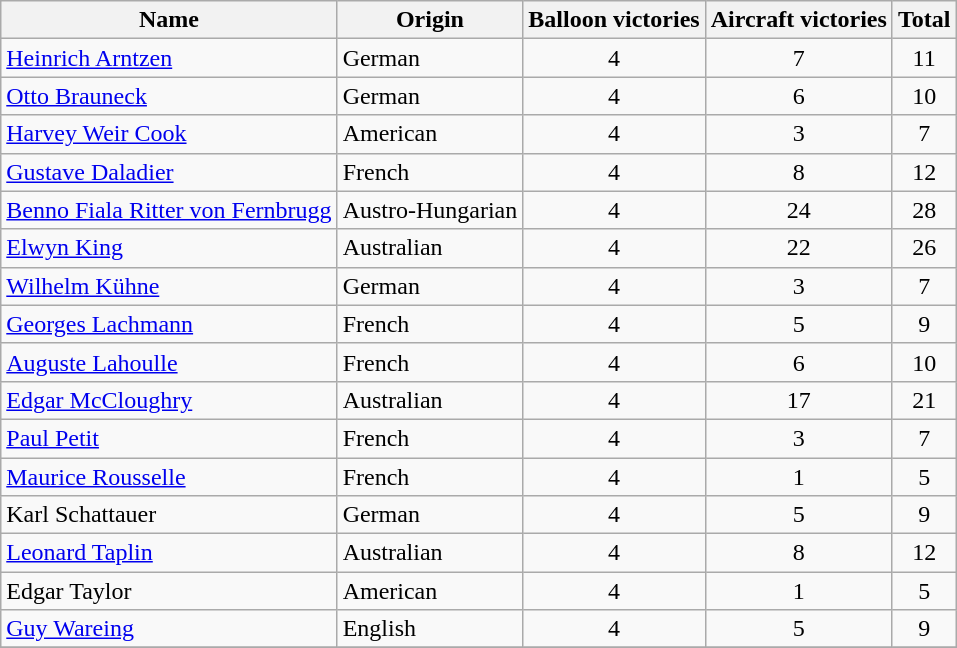<table class="wikitable sortable">
<tr>
<th>Name</th>
<th>Origin</th>
<th>Balloon victories</th>
<th>Aircraft victories</th>
<th>Total</th>
</tr>
<tr>
<td><a href='#'>Heinrich Arntzen</a></td>
<td>German</td>
<td align="center">4</td>
<td align="center">7</td>
<td align="center">11</td>
</tr>
<tr>
<td><a href='#'>Otto Brauneck</a></td>
<td>German</td>
<td align="center">4</td>
<td align="center">6</td>
<td align="center">10</td>
</tr>
<tr>
<td><a href='#'>Harvey Weir Cook</a></td>
<td>American</td>
<td align="center">4</td>
<td align="center">3</td>
<td align="center">7</td>
</tr>
<tr>
<td><a href='#'>Gustave Daladier</a></td>
<td>French</td>
<td align="center">4</td>
<td align="center">8</td>
<td align="center">12</td>
</tr>
<tr>
<td><a href='#'>Benno Fiala Ritter von Fernbrugg</a></td>
<td>Austro-Hungarian</td>
<td align="center">4</td>
<td align="center">24</td>
<td align="center">28</td>
</tr>
<tr>
<td><a href='#'>Elwyn King</a></td>
<td>Australian</td>
<td align="center">4</td>
<td align="center">22</td>
<td align="center">26</td>
</tr>
<tr>
<td><a href='#'>Wilhelm Kühne</a></td>
<td>German</td>
<td align="center">4</td>
<td align="center">3</td>
<td align="center">7</td>
</tr>
<tr>
<td><a href='#'>Georges Lachmann</a></td>
<td>French</td>
<td align="center">4</td>
<td align="center">5</td>
<td align="center">9</td>
</tr>
<tr>
<td><a href='#'>Auguste Lahoulle</a></td>
<td>French</td>
<td align="center">4</td>
<td align="center">6</td>
<td align="center">10</td>
</tr>
<tr>
<td><a href='#'>Edgar McCloughry</a></td>
<td>Australian</td>
<td align="center">4</td>
<td align="center">17</td>
<td align="center">21</td>
</tr>
<tr>
<td><a href='#'>Paul Petit</a></td>
<td>French</td>
<td align="center">4</td>
<td align="center">3</td>
<td align="center">7</td>
</tr>
<tr>
<td><a href='#'>Maurice Rousselle</a></td>
<td>French</td>
<td align="center">4</td>
<td align="center">1</td>
<td align="center">5</td>
</tr>
<tr>
<td>Karl Schattauer</td>
<td>German</td>
<td align="center">4</td>
<td align="center">5</td>
<td align="center">9</td>
</tr>
<tr>
<td><a href='#'>Leonard Taplin</a></td>
<td>Australian</td>
<td align="center">4</td>
<td align="center">8</td>
<td align="center">12</td>
</tr>
<tr>
<td>Edgar Taylor</td>
<td>American</td>
<td align="center">4</td>
<td align="center">1</td>
<td align="center">5</td>
</tr>
<tr>
<td><a href='#'>Guy Wareing</a></td>
<td>English</td>
<td align="center">4</td>
<td align="center">5</td>
<td align="center">9</td>
</tr>
<tr>
</tr>
</table>
